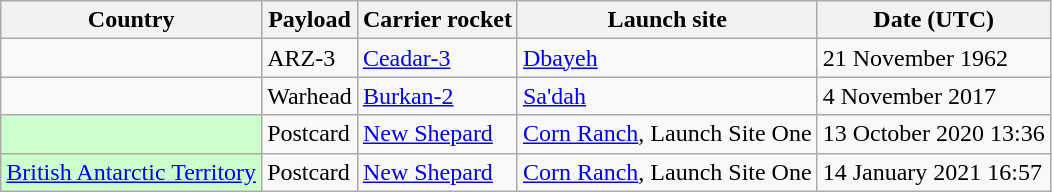<table class="wikitable">
<tr>
<th>Country</th>
<th>Payload</th>
<th>Carrier rocket</th>
<th>Launch site</th>
<th>Date (UTC)</th>
</tr>
<tr>
<td></td>
<td>ARZ-3</td>
<td> <a href='#'>Ceadar-3</a></td>
<td> <a href='#'>Dbayeh</a></td>
<td>21 November 1962</td>
</tr>
<tr>
<td></td>
<td>Warhead</td>
<td> <a href='#'>Burkan-2</a></td>
<td> <a href='#'>Sa'dah</a></td>
<td>4 November 2017</td>
</tr>
<tr>
<td style="background-color:#ccffcc"></td>
<td>Postcard</td>
<td> <a href='#'>New Shepard</a></td>
<td> <a href='#'>Corn Ranch</a>, Launch Site One</td>
<td>13 October 2020 13:36</td>
</tr>
<tr>
<td style="background-color:#ccffcc"> <a href='#'>British Antarctic Territory</a></td>
<td>Postcard</td>
<td> <a href='#'>New Shepard</a></td>
<td> <a href='#'>Corn Ranch</a>, Launch Site One</td>
<td>14 January 2021 16:57</td>
</tr>
</table>
